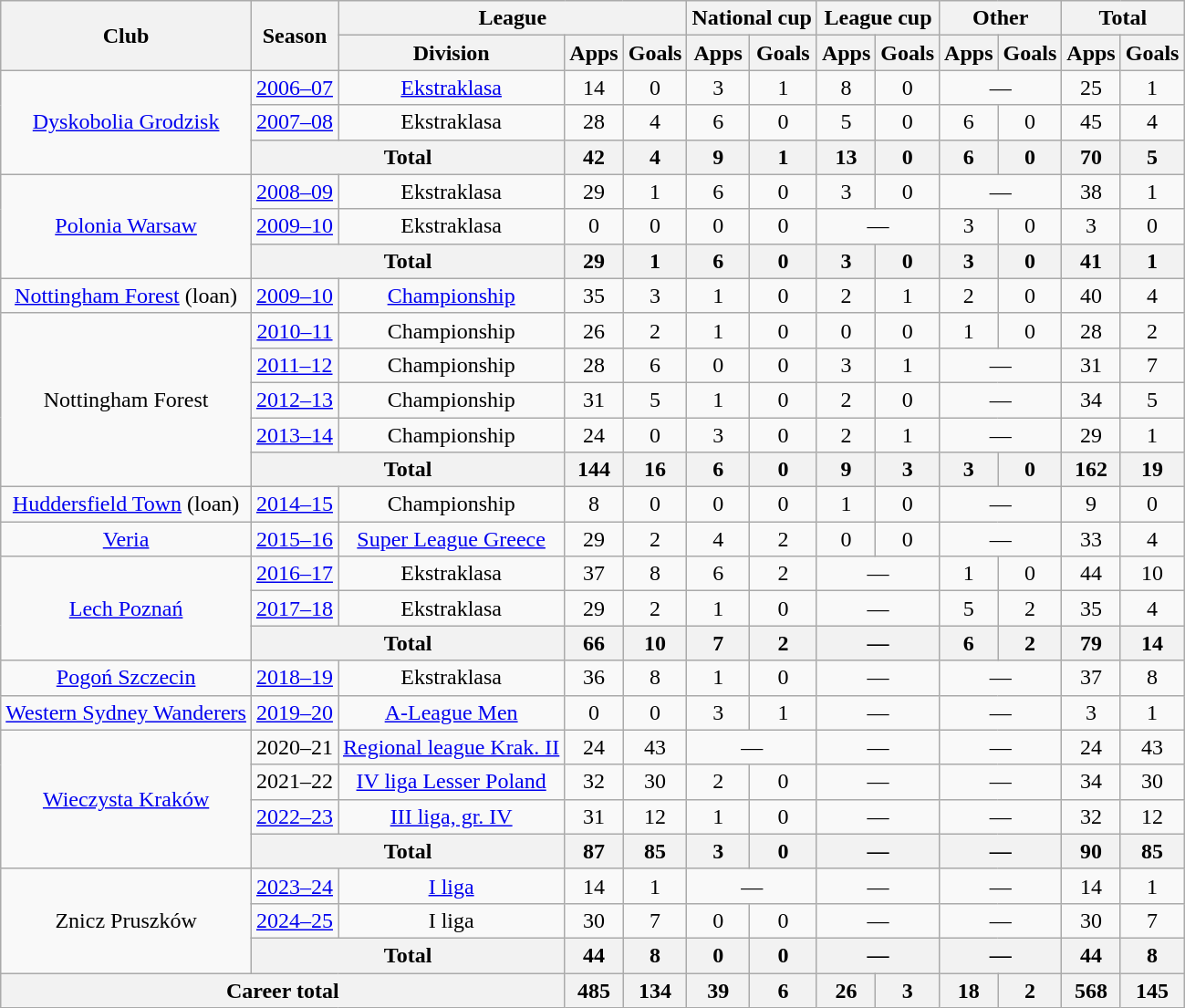<table class="wikitable" style="text-align:center">
<tr>
<th rowspan="2">Club</th>
<th rowspan="2">Season</th>
<th colspan="3">League</th>
<th colspan="2">National cup</th>
<th colspan="2">League cup</th>
<th colspan="2">Other</th>
<th colspan="2">Total</th>
</tr>
<tr>
<th>Division</th>
<th>Apps</th>
<th>Goals</th>
<th>Apps</th>
<th>Goals</th>
<th>Apps</th>
<th>Goals</th>
<th>Apps</th>
<th>Goals</th>
<th>Apps</th>
<th>Goals</th>
</tr>
<tr>
<td rowspan="3"><a href='#'>Dyskobolia Grodzisk</a></td>
<td><a href='#'>2006–07</a></td>
<td><a href='#'>Ekstraklasa</a></td>
<td>14</td>
<td>0</td>
<td>3</td>
<td>1</td>
<td>8</td>
<td>0</td>
<td colspan="2">—</td>
<td>25</td>
<td>1</td>
</tr>
<tr>
<td><a href='#'>2007–08</a></td>
<td>Ekstraklasa</td>
<td>28</td>
<td>4</td>
<td>6</td>
<td>0</td>
<td>5</td>
<td>0</td>
<td>6</td>
<td>0</td>
<td>45</td>
<td>4</td>
</tr>
<tr>
<th colspan="2">Total</th>
<th>42</th>
<th>4</th>
<th>9</th>
<th>1</th>
<th>13</th>
<th>0</th>
<th>6</th>
<th>0</th>
<th>70</th>
<th>5</th>
</tr>
<tr>
<td rowspan="3"><a href='#'>Polonia Warsaw</a></td>
<td><a href='#'>2008–09</a></td>
<td>Ekstraklasa</td>
<td>29</td>
<td>1</td>
<td>6</td>
<td>0</td>
<td>3</td>
<td>0</td>
<td colspan="2">—</td>
<td>38</td>
<td>1</td>
</tr>
<tr>
<td><a href='#'>2009–10</a></td>
<td>Ekstraklasa</td>
<td>0</td>
<td>0</td>
<td>0</td>
<td>0</td>
<td colspan="2">—</td>
<td>3</td>
<td>0</td>
<td>3</td>
<td>0</td>
</tr>
<tr>
<th colspan="2">Total</th>
<th>29</th>
<th>1</th>
<th>6</th>
<th>0</th>
<th>3</th>
<th>0</th>
<th>3</th>
<th>0</th>
<th>41</th>
<th>1</th>
</tr>
<tr>
<td><a href='#'>Nottingham Forest</a> (loan)</td>
<td><a href='#'>2009–10</a></td>
<td><a href='#'>Championship</a></td>
<td>35</td>
<td>3</td>
<td>1</td>
<td>0</td>
<td>2</td>
<td>1</td>
<td>2</td>
<td>0</td>
<td>40</td>
<td>4</td>
</tr>
<tr>
<td rowspan="5">Nottingham Forest</td>
<td><a href='#'>2010–11</a></td>
<td>Championship</td>
<td>26</td>
<td>2</td>
<td>1</td>
<td>0</td>
<td>0</td>
<td>0</td>
<td>1</td>
<td>0</td>
<td>28</td>
<td>2</td>
</tr>
<tr>
<td><a href='#'>2011–12</a></td>
<td>Championship</td>
<td>28</td>
<td>6</td>
<td>0</td>
<td>0</td>
<td>3</td>
<td>1</td>
<td colspan="2">—</td>
<td>31</td>
<td>7</td>
</tr>
<tr>
<td><a href='#'>2012–13</a></td>
<td>Championship</td>
<td>31</td>
<td>5</td>
<td>1</td>
<td>0</td>
<td>2</td>
<td>0</td>
<td colspan="2">—</td>
<td>34</td>
<td>5</td>
</tr>
<tr>
<td><a href='#'>2013–14</a></td>
<td>Championship</td>
<td>24</td>
<td>0</td>
<td>3</td>
<td>0</td>
<td>2</td>
<td>1</td>
<td colspan="2">—</td>
<td>29</td>
<td>1</td>
</tr>
<tr>
<th colspan="2">Total</th>
<th>144</th>
<th>16</th>
<th>6</th>
<th>0</th>
<th>9</th>
<th>3</th>
<th>3</th>
<th>0</th>
<th>162</th>
<th>19</th>
</tr>
<tr>
<td><a href='#'>Huddersfield Town</a> (loan)</td>
<td><a href='#'>2014–15</a></td>
<td>Championship</td>
<td>8</td>
<td>0</td>
<td>0</td>
<td>0</td>
<td>1</td>
<td>0</td>
<td colspan="2">—</td>
<td>9</td>
<td>0</td>
</tr>
<tr>
<td><a href='#'>Veria</a></td>
<td><a href='#'>2015–16</a></td>
<td><a href='#'>Super League Greece</a></td>
<td>29</td>
<td>2</td>
<td>4</td>
<td>2</td>
<td>0</td>
<td>0</td>
<td colspan="2">—</td>
<td>33</td>
<td>4</td>
</tr>
<tr>
<td rowspan="3"><a href='#'>Lech Poznań</a></td>
<td><a href='#'>2016–17</a></td>
<td>Ekstraklasa</td>
<td>37</td>
<td>8</td>
<td>6</td>
<td>2</td>
<td colspan="2">—</td>
<td>1</td>
<td>0</td>
<td>44</td>
<td>10</td>
</tr>
<tr>
<td><a href='#'>2017–18</a></td>
<td>Ekstraklasa</td>
<td>29</td>
<td>2</td>
<td>1</td>
<td>0</td>
<td colspan="2">—</td>
<td>5</td>
<td>2</td>
<td>35</td>
<td>4</td>
</tr>
<tr>
<th colspan="2">Total</th>
<th>66</th>
<th>10</th>
<th>7</th>
<th>2</th>
<th colspan="2">—</th>
<th>6</th>
<th>2</th>
<th>79</th>
<th>14</th>
</tr>
<tr>
<td><a href='#'>Pogoń Szczecin</a></td>
<td><a href='#'>2018–19</a></td>
<td>Ekstraklasa</td>
<td>36</td>
<td>8</td>
<td>1</td>
<td>0</td>
<td colspan=2>—</td>
<td colspan=2>—</td>
<td>37</td>
<td>8</td>
</tr>
<tr>
<td><a href='#'>Western Sydney Wanderers</a></td>
<td><a href='#'>2019–20</a></td>
<td><a href='#'>A-League Men</a></td>
<td>0</td>
<td>0</td>
<td>3</td>
<td>1</td>
<td colspan=2>—</td>
<td colspan=2>—</td>
<td>3</td>
<td>1</td>
</tr>
<tr>
<td rowspan="4"><a href='#'>Wieczysta Kraków</a></td>
<td>2020–21</td>
<td><a href='#'>Regional league Krak. II</a></td>
<td>24</td>
<td>43</td>
<td colspan=2>—</td>
<td colspan=2>—</td>
<td colspan=2>—</td>
<td>24</td>
<td>43</td>
</tr>
<tr>
<td>2021–22</td>
<td><a href='#'>IV liga Lesser Poland</a></td>
<td>32</td>
<td>30</td>
<td>2</td>
<td>0</td>
<td colspan=2>—</td>
<td colspan=2>—</td>
<td>34</td>
<td>30</td>
</tr>
<tr>
<td><a href='#'>2022–23</a></td>
<td><a href='#'>III liga, gr. IV</a></td>
<td>31</td>
<td>12</td>
<td>1</td>
<td>0</td>
<td colspan=2>—</td>
<td colspan=2>—</td>
<td>32</td>
<td>12</td>
</tr>
<tr>
<th colspan="2">Total</th>
<th>87</th>
<th>85</th>
<th>3</th>
<th>0</th>
<th colspan="2">—</th>
<th colspan=2>—</th>
<th>90</th>
<th>85</th>
</tr>
<tr>
<td rowspan="3">Znicz Pruszków</td>
<td><a href='#'>2023–24</a></td>
<td><a href='#'>I liga</a></td>
<td>14</td>
<td>1</td>
<td colspan=2>—</td>
<td colspan=2>—</td>
<td colspan=2>—</td>
<td>14</td>
<td>1</td>
</tr>
<tr>
<td><a href='#'>2024–25</a></td>
<td>I liga</td>
<td>30</td>
<td>7</td>
<td>0</td>
<td>0</td>
<td colspan=2>—</td>
<td colspan=2>—</td>
<td>30</td>
<td>7</td>
</tr>
<tr>
<th colspan="2">Total</th>
<th>44</th>
<th>8</th>
<th>0</th>
<th>0</th>
<th colspan="2">—</th>
<th colspan=2>—</th>
<th>44</th>
<th>8</th>
</tr>
<tr>
<th colspan="3">Career total</th>
<th>485</th>
<th>134</th>
<th>39</th>
<th>6</th>
<th>26</th>
<th>3</th>
<th>18</th>
<th>2</th>
<th>568</th>
<th>145</th>
</tr>
</table>
